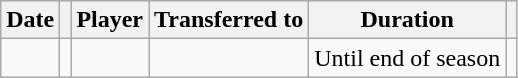<table class="wikitable plainrowheaders sortable">
<tr>
<th scope="col">Date</th>
<th scope="col"></th>
<th scope="col">Player</th>
<th scope="col">Transferred to</th>
<th scope="col">Duration</th>
<th scope="col" class="unsortable"></th>
</tr>
<tr>
<td></td>
<td align="center"></td>
<td></td>
<td></td>
<td>Until end of season</td>
<td></td>
</tr>
</table>
